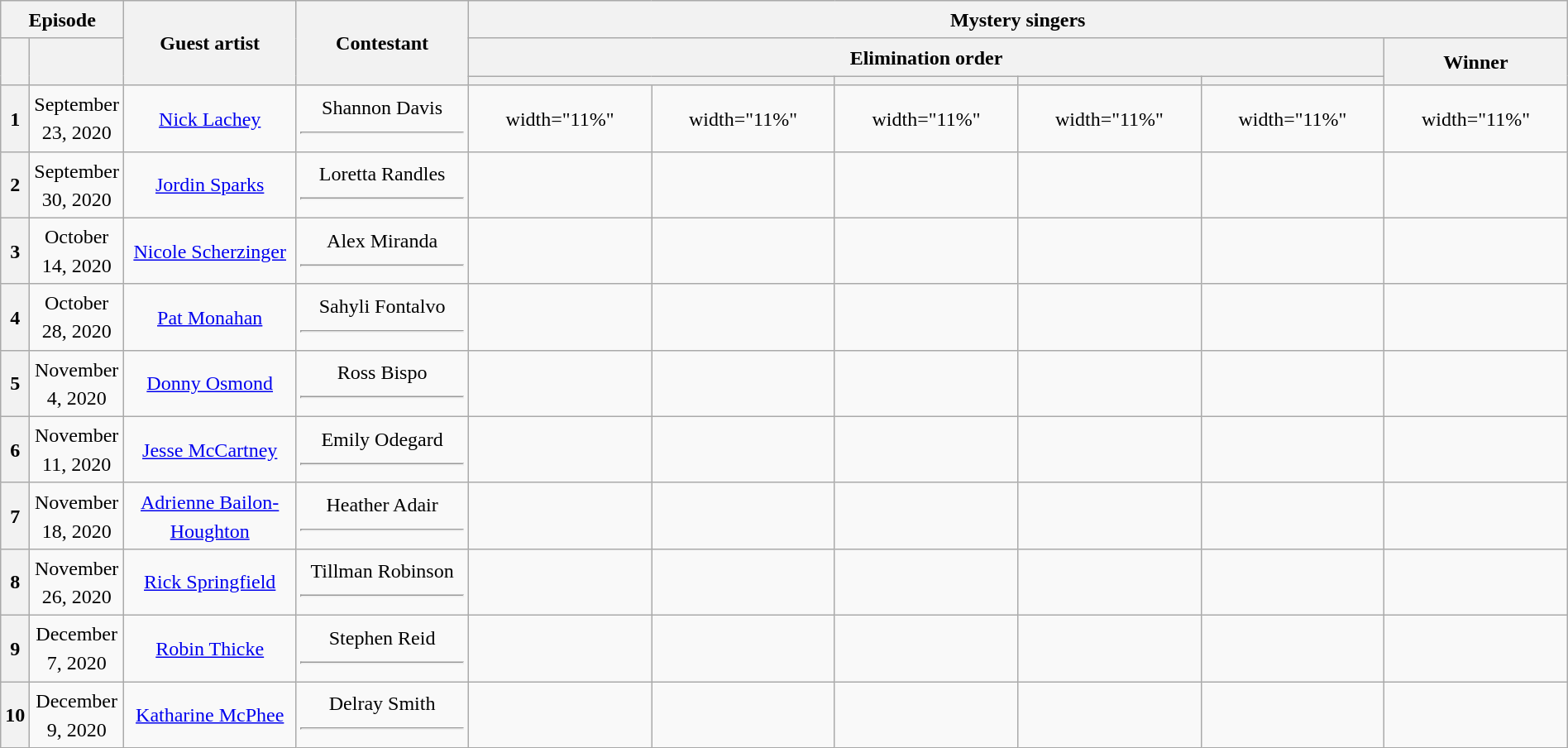<table class="wikitable plainrowheaders mw-collapsible" style="text-align:center; line-height:23px; width:100%;">
<tr>
<th colspan="2" width="1%">Episode</th>
<th rowspan="3" width="11%">Guest artist</th>
<th rowspan="3" width="11%">Contestant</th>
<th colspan="6">Mystery singers<br></th>
</tr>
<tr>
<th rowspan="2"></th>
<th rowspan="2"></th>
<th colspan="5">Elimination order</th>
<th rowspan="2">Winner</th>
</tr>
<tr>
<th colspan="2"></th>
<th></th>
<th></th>
<th></th>
</tr>
<tr>
<th>1</th>
<td>September 23, 2020</td>
<td><a href='#'>Nick Lachey</a></td>
<td>Shannon Davis<hr></td>
<td>width="11%" </td>
<td>width="11%" </td>
<td>width="11%" </td>
<td>width="11%" </td>
<td>width="11%" </td>
<td>width="11%" </td>
</tr>
<tr>
<th>2</th>
<td>September 30, 2020</td>
<td><a href='#'>Jordin Sparks</a></td>
<td>Loretta Randles<hr></td>
<td></td>
<td></td>
<td></td>
<td></td>
<td></td>
<td></td>
</tr>
<tr>
<th>3</th>
<td>October 14, 2020</td>
<td><a href='#'>Nicole Scherzinger</a></td>
<td>Alex Miranda<hr></td>
<td></td>
<td></td>
<td></td>
<td></td>
<td></td>
<td></td>
</tr>
<tr>
<th>4</th>
<td>October 28, 2020</td>
<td><a href='#'>Pat Monahan</a></td>
<td>Sahyli Fontalvo<hr></td>
<td></td>
<td></td>
<td></td>
<td></td>
<td></td>
<td></td>
</tr>
<tr>
<th>5</th>
<td>November 4, 2020</td>
<td><a href='#'>Donny Osmond</a></td>
<td>Ross Bispo<hr></td>
<td></td>
<td></td>
<td></td>
<td></td>
<td></td>
<td></td>
</tr>
<tr>
<th>6</th>
<td>November 11, 2020</td>
<td><a href='#'>Jesse McCartney</a></td>
<td>Emily Odegard<hr></td>
<td></td>
<td></td>
<td></td>
<td></td>
<td></td>
<td></td>
</tr>
<tr>
<th>7</th>
<td>November 18, 2020</td>
<td><a href='#'>Adrienne Bailon-Houghton</a></td>
<td>Heather Adair<hr></td>
<td></td>
<td></td>
<td></td>
<td></td>
<td></td>
<td></td>
</tr>
<tr>
<th>8</th>
<td>November 26, 2020</td>
<td><a href='#'>Rick Springfield</a></td>
<td>Tillman Robinson<hr></td>
<td></td>
<td></td>
<td></td>
<td></td>
<td></td>
<td></td>
</tr>
<tr>
<th>9</th>
<td>December 7, 2020</td>
<td><a href='#'>Robin Thicke</a></td>
<td>Stephen Reid<hr></td>
<td></td>
<td></td>
<td></td>
<td></td>
<td></td>
<td></td>
</tr>
<tr>
<th>10</th>
<td>December 9, 2020</td>
<td><a href='#'>Katharine McPhee</a></td>
<td>Delray Smith<hr></td>
<td></td>
<td></td>
<td></td>
<td></td>
<td></td>
<td></td>
</tr>
</table>
